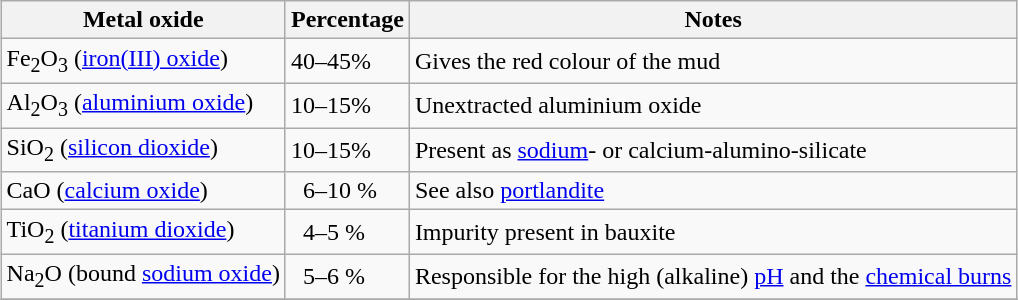<table class="wikitable" style="margin: 1em auto;">
<tr>
<th>Metal oxide</th>
<th>Percentage</th>
<th>Notes</th>
</tr>
<tr>
<td>Fe<sub>2</sub>O<sub>3</sub> (<a href='#'>iron(III) oxide</a>)</td>
<td>40–45%</td>
<td>Gives the red colour of the mud</td>
</tr>
<tr>
<td>Al<sub>2</sub>O<sub>3</sub> (<a href='#'>aluminium oxide</a>)</td>
<td>10–15%</td>
<td>Unextracted aluminium oxide</td>
</tr>
<tr>
<td>SiO<sub>2</sub> (<a href='#'>silicon dioxide</a>)</td>
<td>10–15%</td>
<td>Present as <a href='#'>sodium</a>- or calcium-alumino-silicate</td>
</tr>
<tr>
<td>CaO (<a href='#'>calcium oxide</a>)</td>
<td>  6–10 %</td>
<td>See also <a href='#'>portlandite</a></td>
</tr>
<tr>
<td>TiO<sub>2</sub> (<a href='#'>titanium dioxide</a>)</td>
<td>  4–5 %</td>
<td>Impurity present in bauxite</td>
</tr>
<tr>
<td>Na<sub>2</sub>O (bound <a href='#'>sodium oxide</a>)</td>
<td>  5–6 %</td>
<td>Responsible for the high (alkaline) <a href='#'>pH</a> and the <a href='#'>chemical burns</a></td>
</tr>
<tr>
</tr>
</table>
